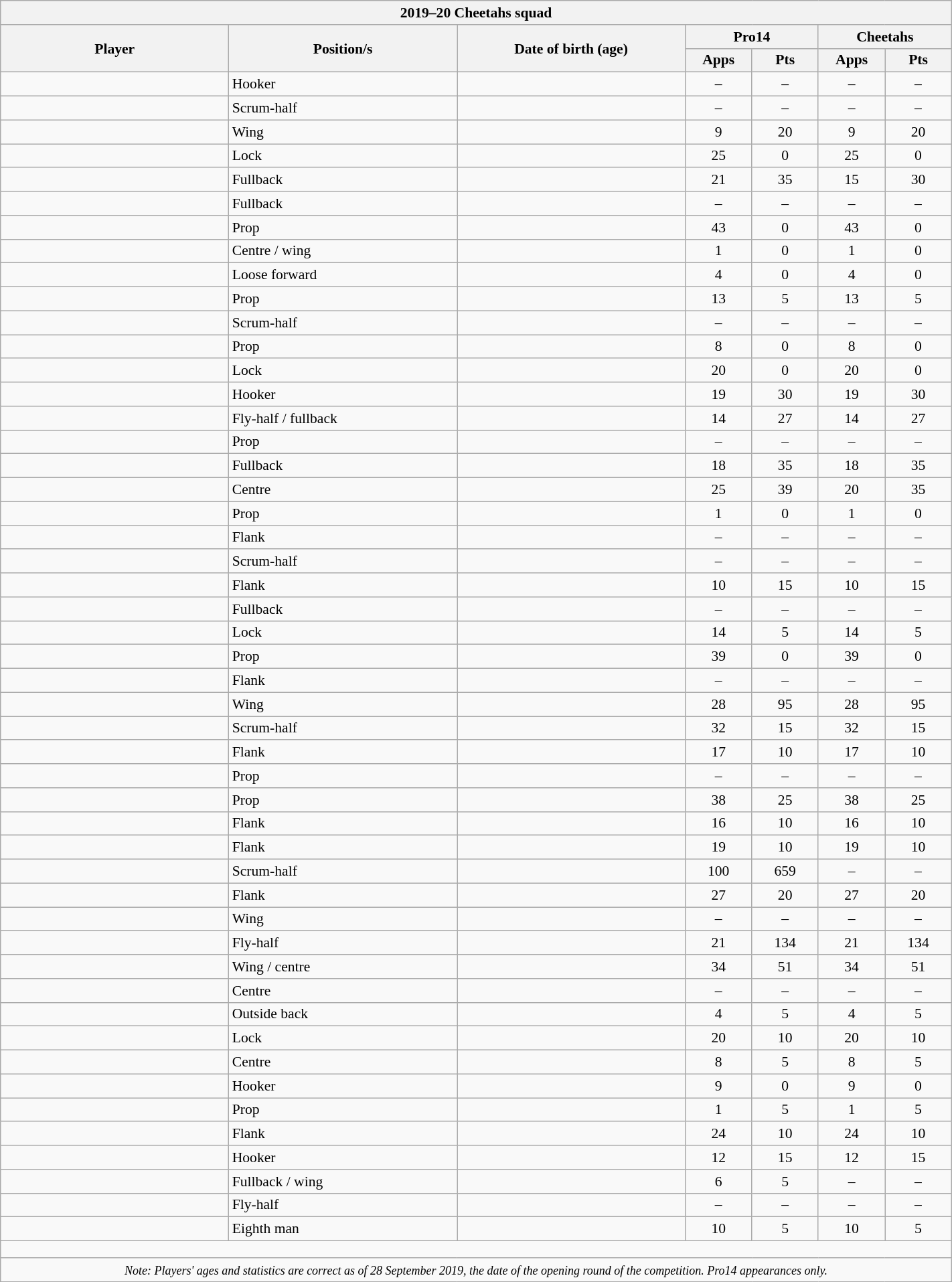<table class="wikitable sortable" style="text-align:left; font-size:90%; width:75%">
<tr>
<th colspan=100%>2019–20 Cheetahs squad</th>
</tr>
<tr>
<th style="width:24%;" rowspan=2>Player</th>
<th style="width:24%;" rowspan=2>Position/s</th>
<th style="width:24%;" rowspan=2>Date of birth (age)</th>
<th colspan=2>Pro14</th>
<th colspan=2>Cheetahs</th>
</tr>
<tr>
<th style="width:7%;">Apps</th>
<th style="width:7%;">Pts</th>
<th style="width:7%;">Apps</th>
<th style="width:7%;">Pts<br></th>
</tr>
<tr>
<td> </td>
<td>Hooker</td>
<td></td>
<td style="text-align:center;">–</td>
<td style="text-align:center;">–</td>
<td style="text-align:center;">–</td>
<td style="text-align:center;">–</td>
</tr>
<tr>
<td> </td>
<td>Scrum-half</td>
<td></td>
<td style="text-align:center;">–</td>
<td style="text-align:center;">–</td>
<td style="text-align:center;">–</td>
<td style="text-align:center;">–</td>
</tr>
<tr>
<td> </td>
<td>Wing</td>
<td></td>
<td style="text-align:center;">9</td>
<td style="text-align:center;">20</td>
<td style="text-align:center;">9</td>
<td style="text-align:center;">20</td>
</tr>
<tr>
<td> </td>
<td>Lock</td>
<td></td>
<td style="text-align:center;">25</td>
<td style="text-align:center;">0</td>
<td style="text-align:center;">25</td>
<td style="text-align:center;">0</td>
</tr>
<tr>
<td> </td>
<td>Fullback</td>
<td></td>
<td style="text-align:center;">21</td>
<td style="text-align:center;">35</td>
<td style="text-align:center;">15</td>
<td style="text-align:center;">30</td>
</tr>
<tr>
<td> </td>
<td>Fullback</td>
<td></td>
<td style="text-align:center;">–</td>
<td style="text-align:center;">–</td>
<td style="text-align:center;">–</td>
<td style="text-align:center;">–</td>
</tr>
<tr>
<td> </td>
<td>Prop</td>
<td></td>
<td style="text-align:center;">43</td>
<td style="text-align:center;">0</td>
<td style="text-align:center;">43</td>
<td style="text-align:center;">0</td>
</tr>
<tr>
<td> </td>
<td>Centre / wing</td>
<td></td>
<td style="text-align:center;">1</td>
<td style="text-align:center;">0</td>
<td style="text-align:center;">1</td>
<td style="text-align:center;">0</td>
</tr>
<tr>
<td> </td>
<td>Loose forward</td>
<td></td>
<td style="text-align:center;">4</td>
<td style="text-align:center;">0</td>
<td style="text-align:center;">4</td>
<td style="text-align:center;">0</td>
</tr>
<tr>
<td> </td>
<td>Prop</td>
<td></td>
<td style="text-align:center;">13</td>
<td style="text-align:center;">5</td>
<td style="text-align:center;">13</td>
<td style="text-align:center;">5</td>
</tr>
<tr>
<td> </td>
<td>Scrum-half</td>
<td></td>
<td style="text-align:center;">–</td>
<td style="text-align:center;">–</td>
<td style="text-align:center;">–</td>
<td style="text-align:center;">–</td>
</tr>
<tr>
<td> </td>
<td>Prop</td>
<td></td>
<td style="text-align:center;">8</td>
<td style="text-align:center;">0</td>
<td style="text-align:center;">8</td>
<td style="text-align:center;">0</td>
</tr>
<tr>
<td> </td>
<td>Lock</td>
<td></td>
<td style="text-align:center;">20</td>
<td style="text-align:center;">0</td>
<td style="text-align:center;">20</td>
<td style="text-align:center;">0</td>
</tr>
<tr>
<td> </td>
<td>Hooker</td>
<td></td>
<td style="text-align:center;">19</td>
<td style="text-align:center;">30</td>
<td style="text-align:center;">19</td>
<td style="text-align:center;">30</td>
</tr>
<tr>
<td> </td>
<td>Fly-half / fullback</td>
<td></td>
<td style="text-align:center;">14</td>
<td style="text-align:center;">27</td>
<td style="text-align:center;">14</td>
<td style="text-align:center;">27</td>
</tr>
<tr>
<td> </td>
<td>Prop</td>
<td></td>
<td style="text-align:center;">–</td>
<td style="text-align:center;">–</td>
<td style="text-align:center;">–</td>
<td style="text-align:center;">–</td>
</tr>
<tr>
<td> </td>
<td>Fullback</td>
<td></td>
<td style="text-align:center;">18</td>
<td style="text-align:center;">35</td>
<td style="text-align:center;">18</td>
<td style="text-align:center;">35</td>
</tr>
<tr>
<td> </td>
<td>Centre</td>
<td></td>
<td style="text-align:center;">25</td>
<td style="text-align:center;">39</td>
<td style="text-align:center;">20</td>
<td style="text-align:center;">35</td>
</tr>
<tr>
<td> </td>
<td>Prop</td>
<td></td>
<td style="text-align:center;">1</td>
<td style="text-align:center;">0</td>
<td style="text-align:center;">1</td>
<td style="text-align:center;">0</td>
</tr>
<tr>
<td> </td>
<td>Flank</td>
<td></td>
<td style="text-align:center;">–</td>
<td style="text-align:center;">–</td>
<td style="text-align:center;">–</td>
<td style="text-align:center;">–</td>
</tr>
<tr>
<td> </td>
<td>Scrum-half</td>
<td></td>
<td style="text-align:center;">–</td>
<td style="text-align:center;">–</td>
<td style="text-align:center;">–</td>
<td style="text-align:center;">–</td>
</tr>
<tr>
<td> </td>
<td>Flank</td>
<td></td>
<td style="text-align:center;">10</td>
<td style="text-align:center;">15</td>
<td style="text-align:center;">10</td>
<td style="text-align:center;">15</td>
</tr>
<tr>
<td> </td>
<td>Fullback</td>
<td></td>
<td style="text-align:center;">–</td>
<td style="text-align:center;">–</td>
<td style="text-align:center;">–</td>
<td style="text-align:center;">–</td>
</tr>
<tr>
<td> </td>
<td>Lock</td>
<td></td>
<td style="text-align:center;">14</td>
<td style="text-align:center;">5</td>
<td style="text-align:center;">14</td>
<td style="text-align:center;">5</td>
</tr>
<tr>
<td> </td>
<td>Prop</td>
<td></td>
<td style="text-align:center;">39</td>
<td style="text-align:center;">0</td>
<td style="text-align:center;">39</td>
<td style="text-align:center;">0</td>
</tr>
<tr>
<td> </td>
<td>Flank</td>
<td></td>
<td style="text-align:center;">–</td>
<td style="text-align:center;">–</td>
<td style="text-align:center;">–</td>
<td style="text-align:center;">–</td>
</tr>
<tr>
<td> </td>
<td>Wing</td>
<td></td>
<td style="text-align:center;">28</td>
<td style="text-align:center;">95</td>
<td style="text-align:center;">28</td>
<td style="text-align:center;">95</td>
</tr>
<tr>
<td> </td>
<td>Scrum-half</td>
<td></td>
<td style="text-align:center;">32</td>
<td style="text-align:center;">15</td>
<td style="text-align:center;">32</td>
<td style="text-align:center;">15</td>
</tr>
<tr>
<td> </td>
<td>Flank</td>
<td></td>
<td style="text-align:center;">17</td>
<td style="text-align:center;">10</td>
<td style="text-align:center;">17</td>
<td style="text-align:center;">10</td>
</tr>
<tr>
<td> </td>
<td>Prop</td>
<td></td>
<td style="text-align:center;">–</td>
<td style="text-align:center;">–</td>
<td style="text-align:center;">–</td>
<td style="text-align:center;">–</td>
</tr>
<tr>
<td> </td>
<td>Prop</td>
<td></td>
<td style="text-align:center;">38</td>
<td style="text-align:center;">25</td>
<td style="text-align:center;">38</td>
<td style="text-align:center;">25</td>
</tr>
<tr>
<td> </td>
<td>Flank</td>
<td></td>
<td style="text-align:center;">16</td>
<td style="text-align:center;">10</td>
<td style="text-align:center;">16</td>
<td style="text-align:center;">10</td>
</tr>
<tr>
<td> </td>
<td>Flank</td>
<td></td>
<td style="text-align:center;">19</td>
<td style="text-align:center;">10</td>
<td style="text-align:center;">19</td>
<td style="text-align:center;">10</td>
</tr>
<tr>
<td> </td>
<td>Scrum-half</td>
<td></td>
<td style="text-align:center;">100</td>
<td style="text-align:center;">659</td>
<td style="text-align:center;">–</td>
<td style="text-align:center;">–</td>
</tr>
<tr>
<td> </td>
<td>Flank</td>
<td></td>
<td style="text-align:center;">27</td>
<td style="text-align:center;">20</td>
<td style="text-align:center;">27</td>
<td style="text-align:center;">20</td>
</tr>
<tr>
<td> </td>
<td>Wing</td>
<td></td>
<td style="text-align:center;">–</td>
<td style="text-align:center;">–</td>
<td style="text-align:center;">–</td>
<td style="text-align:center;">–</td>
</tr>
<tr>
<td> </td>
<td>Fly-half</td>
<td></td>
<td style="text-align:center;">21</td>
<td style="text-align:center;">134</td>
<td style="text-align:center;">21</td>
<td style="text-align:center;">134</td>
</tr>
<tr>
<td> </td>
<td>Wing / centre</td>
<td></td>
<td style="text-align:center;">34</td>
<td style="text-align:center;">51</td>
<td style="text-align:center;">34</td>
<td style="text-align:center;">51</td>
</tr>
<tr>
<td> </td>
<td>Centre</td>
<td></td>
<td style="text-align:center;">–</td>
<td style="text-align:center;">–</td>
<td style="text-align:center;">–</td>
<td style="text-align:center;">–</td>
</tr>
<tr>
<td> </td>
<td>Outside back</td>
<td></td>
<td style="text-align:center;">4</td>
<td style="text-align:center;">5</td>
<td style="text-align:center;">4</td>
<td style="text-align:center;">5</td>
</tr>
<tr>
<td> </td>
<td>Lock</td>
<td></td>
<td style="text-align:center;">20</td>
<td style="text-align:center;">10</td>
<td style="text-align:center;">20</td>
<td style="text-align:center;">10</td>
</tr>
<tr>
<td> </td>
<td>Centre</td>
<td></td>
<td style="text-align:center;">8</td>
<td style="text-align:center;">5</td>
<td style="text-align:center;">8</td>
<td style="text-align:center;">5</td>
</tr>
<tr>
<td> </td>
<td>Hooker</td>
<td></td>
<td style="text-align:center;">9</td>
<td style="text-align:center;">0</td>
<td style="text-align:center;">9</td>
<td style="text-align:center;">0</td>
</tr>
<tr>
<td> </td>
<td>Prop</td>
<td></td>
<td style="text-align:center;">1</td>
<td style="text-align:center;">5</td>
<td style="text-align:center;">1</td>
<td style="text-align:center;">5</td>
</tr>
<tr>
<td> </td>
<td>Flank</td>
<td></td>
<td style="text-align:center;">24</td>
<td style="text-align:center;">10</td>
<td style="text-align:center;">24</td>
<td style="text-align:center;">10</td>
</tr>
<tr>
<td> </td>
<td>Hooker</td>
<td></td>
<td style="text-align:center;">12</td>
<td style="text-align:center;">15</td>
<td style="text-align:center;">12</td>
<td style="text-align:center;">15</td>
</tr>
<tr>
<td> </td>
<td>Fullback / wing</td>
<td></td>
<td style="text-align:center;">6</td>
<td style="text-align:center;">5</td>
<td style="text-align:center;">–</td>
<td style="text-align:center;">–</td>
</tr>
<tr>
<td> </td>
<td>Fly-half</td>
<td></td>
<td style="text-align:center;">–</td>
<td style="text-align:center;">–</td>
<td style="text-align:center;">–</td>
<td style="text-align:center;">–</td>
</tr>
<tr>
<td> </td>
<td>Eighth man</td>
<td></td>
<td style="text-align:center;">10</td>
<td style="text-align:center;">5</td>
<td style="text-align:center;">10</td>
<td style="text-align:center;">5</td>
</tr>
<tr class="sortbottom">
<td colspan="100%" style="height: 10px;"></td>
</tr>
<tr class="sortbottom">
<td colspan="100%" style="text-align:center;"><small><em>Note: Players' ages and statistics are correct as of 28 September 2019, the date of the opening round of the competition. Pro14 appearances only.</em></small></td>
</tr>
</table>
